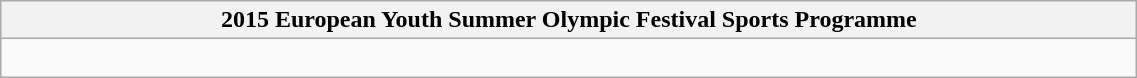<table class="wikitable" style="width: 60%;">
<tr>
<th>2015 European Youth Summer Olympic Festival Sports Programme</th>
</tr>
<tr>
<td><br></td>
</tr>
</table>
